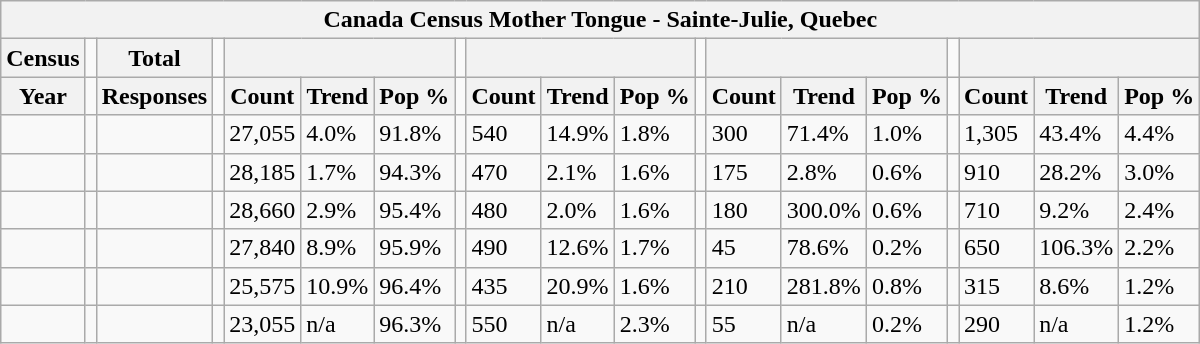<table class="wikitable">
<tr>
<th colspan="19">Canada Census Mother Tongue - Sainte-Julie, Quebec</th>
</tr>
<tr>
<th>Census</th>
<td></td>
<th>Total</th>
<td colspan="1"></td>
<th colspan="3"></th>
<td colspan="1"></td>
<th colspan="3"></th>
<td colspan="1"></td>
<th colspan="3"></th>
<td colspan="1"></td>
<th colspan="3"></th>
</tr>
<tr>
<th>Year</th>
<td></td>
<th>Responses</th>
<td></td>
<th>Count</th>
<th>Trend</th>
<th>Pop %</th>
<td></td>
<th>Count</th>
<th>Trend</th>
<th>Pop %</th>
<td></td>
<th>Count</th>
<th>Trend</th>
<th>Pop %</th>
<td></td>
<th>Count</th>
<th>Trend</th>
<th>Pop %</th>
</tr>
<tr>
<td></td>
<td></td>
<td></td>
<td></td>
<td>27,055</td>
<td> 4.0%</td>
<td>91.8%</td>
<td></td>
<td>540</td>
<td> 14.9%</td>
<td>1.8%</td>
<td></td>
<td>300</td>
<td> 71.4%</td>
<td>1.0%</td>
<td></td>
<td>1,305</td>
<td> 43.4%</td>
<td>4.4%</td>
</tr>
<tr>
<td></td>
<td></td>
<td></td>
<td></td>
<td>28,185</td>
<td> 1.7%</td>
<td>94.3%</td>
<td></td>
<td>470</td>
<td> 2.1%</td>
<td>1.6%</td>
<td></td>
<td>175</td>
<td> 2.8%</td>
<td>0.6%</td>
<td></td>
<td>910</td>
<td> 28.2%</td>
<td>3.0%</td>
</tr>
<tr>
<td></td>
<td></td>
<td></td>
<td></td>
<td>28,660</td>
<td> 2.9%</td>
<td>95.4%</td>
<td></td>
<td>480</td>
<td> 2.0%</td>
<td>1.6%</td>
<td></td>
<td>180</td>
<td> 300.0%</td>
<td>0.6%</td>
<td></td>
<td>710</td>
<td> 9.2%</td>
<td>2.4%</td>
</tr>
<tr>
<td></td>
<td></td>
<td></td>
<td></td>
<td>27,840</td>
<td> 8.9%</td>
<td>95.9%</td>
<td></td>
<td>490</td>
<td> 12.6%</td>
<td>1.7%</td>
<td></td>
<td>45</td>
<td> 78.6%</td>
<td>0.2%</td>
<td></td>
<td>650</td>
<td> 106.3%</td>
<td>2.2%</td>
</tr>
<tr>
<td></td>
<td></td>
<td></td>
<td></td>
<td>25,575</td>
<td> 10.9%</td>
<td>96.4%</td>
<td></td>
<td>435</td>
<td> 20.9%</td>
<td>1.6%</td>
<td></td>
<td>210</td>
<td> 281.8%</td>
<td>0.8%</td>
<td></td>
<td>315</td>
<td> 8.6%</td>
<td>1.2%</td>
</tr>
<tr>
<td></td>
<td></td>
<td></td>
<td></td>
<td>23,055</td>
<td>n/a</td>
<td>96.3%</td>
<td></td>
<td>550</td>
<td>n/a</td>
<td>2.3%</td>
<td></td>
<td>55</td>
<td>n/a</td>
<td>0.2%</td>
<td></td>
<td>290</td>
<td>n/a</td>
<td>1.2%</td>
</tr>
</table>
